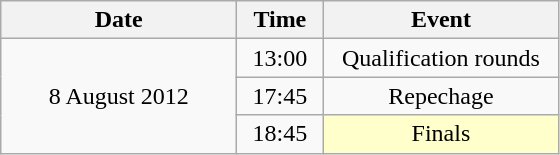<table class = "wikitable" style="text-align:center;">
<tr>
<th width=150>Date</th>
<th width=50>Time</th>
<th width=150>Event</th>
</tr>
<tr>
<td rowspan=3>8 August 2012</td>
<td>13:00</td>
<td>Qualification rounds</td>
</tr>
<tr>
<td>17:45</td>
<td>Repechage</td>
</tr>
<tr>
<td>18:45</td>
<td bgcolor=ffffcc>Finals</td>
</tr>
</table>
